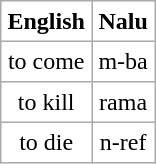<table border="1" cellpadding="4" cellspacing="0" style="border:1px solid #aaa; border-collapse:collapse; text-align: center;">
<tr>
<th>English</th>
<th>Nalu</th>
</tr>
<tr>
<td>to come</td>
<td>m-ba</td>
</tr>
<tr>
<td>to kill</td>
<td>rama</td>
</tr>
<tr>
<td>to die</td>
<td>n-ref</td>
</tr>
</table>
